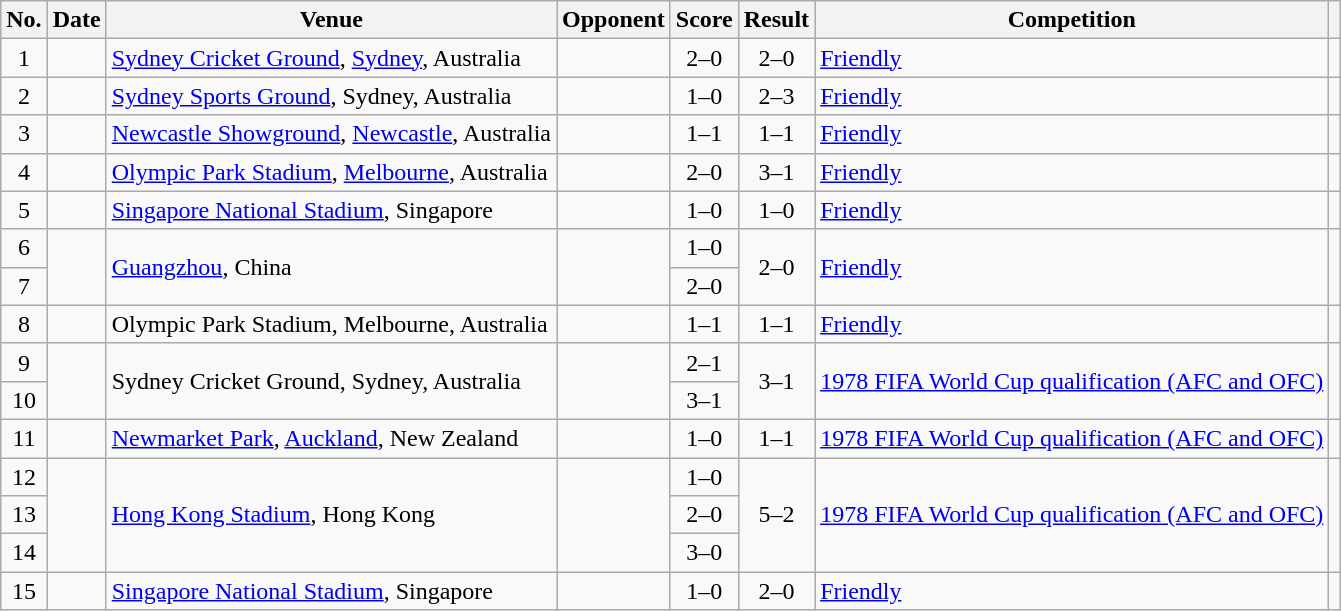<table class="wikitable sortable">
<tr>
<th scope="col">No.</th>
<th scope="col">Date</th>
<th scope="col">Venue</th>
<th scope="col">Opponent</th>
<th scope="col">Score</th>
<th scope="col">Result</th>
<th scope="col">Competition</th>
<th scope="col" class="unsortable"></th>
</tr>
<tr>
<td style="text-align:center">1</td>
<td></td>
<td><a href='#'>Sydney Cricket Ground</a>, <a href='#'>Sydney</a>, Australia</td>
<td></td>
<td style="text-align:center">2–0</td>
<td style="text-align:center">2–0</td>
<td><a href='#'>Friendly</a></td>
<td></td>
</tr>
<tr>
<td style="text-align:center">2</td>
<td></td>
<td><a href='#'>Sydney Sports Ground</a>, Sydney, Australia</td>
<td></td>
<td style="text-align:center">1–0</td>
<td style="text-align:center">2–3</td>
<td><a href='#'>Friendly</a></td>
<td></td>
</tr>
<tr>
<td style="text-align:center">3</td>
<td></td>
<td><a href='#'>Newcastle Showground</a>, <a href='#'>Newcastle</a>, Australia</td>
<td></td>
<td style="text-align:center">1–1</td>
<td style="text-align:center">1–1</td>
<td><a href='#'>Friendly</a></td>
<td></td>
</tr>
<tr>
<td style="text-align:center">4</td>
<td></td>
<td><a href='#'>Olympic Park Stadium</a>, <a href='#'>Melbourne</a>, Australia</td>
<td></td>
<td style="text-align:center">2–0</td>
<td style="text-align:center">3–1</td>
<td><a href='#'>Friendly</a></td>
<td></td>
</tr>
<tr>
<td style="text-align:center">5</td>
<td></td>
<td><a href='#'>Singapore National Stadium</a>, Singapore</td>
<td></td>
<td style="text-align:center">1–0</td>
<td style="text-align:center">1–0</td>
<td><a href='#'>Friendly</a></td>
<td></td>
</tr>
<tr>
<td style="text-align:center">6</td>
<td rowspan="2"></td>
<td rowspan="2"><a href='#'>Guangzhou</a>, China</td>
<td rowspan="2"></td>
<td style="text-align:center">1–0</td>
<td rowspan="2" style="text-align:center">2–0</td>
<td rowspan="2"><a href='#'>Friendly</a></td>
<td rowspan="2"></td>
</tr>
<tr>
<td style="text-align:center">7</td>
<td style="text-align:center">2–0</td>
</tr>
<tr>
<td style="text-align:center">8</td>
<td></td>
<td>Olympic Park Stadium, Melbourne, Australia</td>
<td></td>
<td style="text-align:center">1–1</td>
<td style="text-align:center">1–1</td>
<td><a href='#'>Friendly</a></td>
<td></td>
</tr>
<tr>
<td style="text-align:center">9</td>
<td rowspan="2"></td>
<td rowspan="2">Sydney Cricket Ground, Sydney, Australia</td>
<td rowspan="2"></td>
<td style="text-align:center">2–1</td>
<td rowspan="2" style="text-align:center">3–1</td>
<td rowspan="2"><a href='#'>1978 FIFA World Cup qualification (AFC and OFC)</a></td>
<td rowspan="2"></td>
</tr>
<tr>
<td style="text-align:center">10</td>
<td style="text-align:center">3–1</td>
</tr>
<tr>
<td style="text-align:center">11</td>
<td></td>
<td><a href='#'>Newmarket Park</a>, <a href='#'>Auckland</a>, New Zealand</td>
<td></td>
<td style="text-align:center">1–0</td>
<td style="text-align:center">1–1</td>
<td><a href='#'>1978 FIFA World Cup qualification (AFC and OFC)</a></td>
<td></td>
</tr>
<tr>
<td style="text-align:center">12</td>
<td rowspan="3"></td>
<td rowspan="3"><a href='#'>Hong Kong Stadium</a>, Hong Kong</td>
<td rowspan="3"></td>
<td style="text-align:center">1–0</td>
<td rowspan="3" style="text-align:center">5–2</td>
<td rowspan="3"><a href='#'>1978 FIFA World Cup qualification (AFC and OFC)</a></td>
<td rowspan="3"></td>
</tr>
<tr>
<td style="text-align:center">13</td>
<td style="text-align:center">2–0</td>
</tr>
<tr>
<td style="text-align:center">14</td>
<td style="text-align:center">3–0</td>
</tr>
<tr>
<td style="text-align:center">15</td>
<td></td>
<td><a href='#'>Singapore National Stadium</a>, Singapore</td>
<td></td>
<td style="text-align:center">1–0</td>
<td style="text-align:center">2–0</td>
<td><a href='#'>Friendly</a></td>
<td></td>
</tr>
</table>
